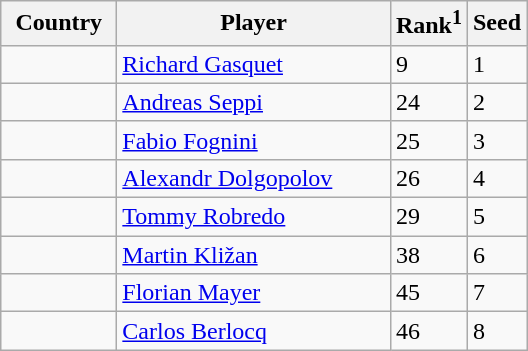<table class="sortable wikitable">
<tr>
<th width="70">Country</th>
<th width="175">Player</th>
<th>Rank<sup>1</sup></th>
<th>Seed</th>
</tr>
<tr>
<td></td>
<td><a href='#'>Richard Gasquet</a></td>
<td>9</td>
<td>1</td>
</tr>
<tr>
<td></td>
<td><a href='#'>Andreas Seppi</a></td>
<td>24</td>
<td>2</td>
</tr>
<tr>
<td></td>
<td><a href='#'>Fabio Fognini</a></td>
<td>25</td>
<td>3</td>
</tr>
<tr>
<td></td>
<td><a href='#'>Alexandr Dolgopolov</a></td>
<td>26</td>
<td>4</td>
</tr>
<tr>
<td></td>
<td><a href='#'>Tommy Robredo</a></td>
<td>29</td>
<td>5</td>
</tr>
<tr>
<td></td>
<td><a href='#'>Martin Kližan</a></td>
<td>38</td>
<td>6</td>
</tr>
<tr>
<td></td>
<td><a href='#'>Florian Mayer</a></td>
<td>45</td>
<td>7</td>
</tr>
<tr>
<td></td>
<td><a href='#'>Carlos Berlocq</a></td>
<td>46</td>
<td>8</td>
</tr>
</table>
